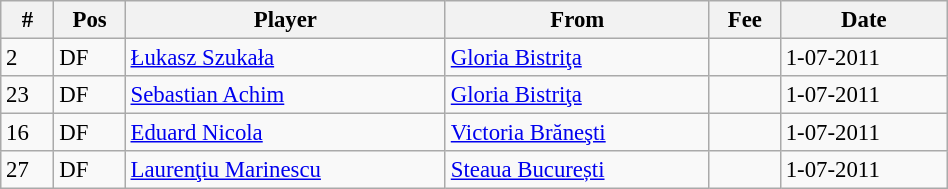<table width=50% class="wikitable" style="text-align:center; font-size:95%; text-align:left">
<tr>
<th>#</th>
<th>Pos</th>
<th>Player</th>
<th>From</th>
<th>Fee</th>
<th>Date</th>
</tr>
<tr --->
<td>2</td>
<td>DF</td>
<td> <a href='#'>Łukasz Szukała</a></td>
<td><a href='#'>Gloria Bistriţa</a></td>
<td></td>
<td>1-07-2011</td>
</tr>
<tr --->
<td>23</td>
<td>DF</td>
<td> <a href='#'>Sebastian Achim</a></td>
<td><a href='#'>Gloria Bistriţa</a></td>
<td></td>
<td>1-07-2011</td>
</tr>
<tr --->
<td>16</td>
<td>DF</td>
<td> <a href='#'>Eduard Nicola</a></td>
<td><a href='#'>Victoria Brăneşti</a></td>
<td></td>
<td>1-07-2011</td>
</tr>
<tr --->
<td>27</td>
<td>DF</td>
<td> <a href='#'>Laurenţiu Marinescu</a></td>
<td><a href='#'>Steaua București</a></td>
<td></td>
<td>1-07-2011</td>
</tr>
</table>
